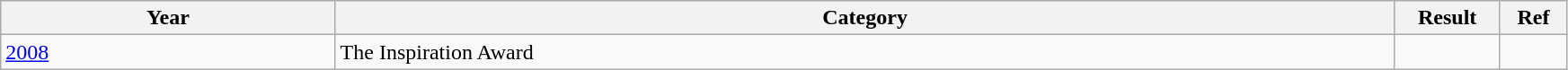<table class="wikitable"  width="92%">
<tr>
<th width="12%">Year</th>
<th width="38%">Category</th>
<th width="3%">Result</th>
<th width="2%">Ref</th>
</tr>
<tr>
<td><a href='#'>2008</a></td>
<td>The Inspiration Award</td>
<td></td>
<td></td>
</tr>
</table>
